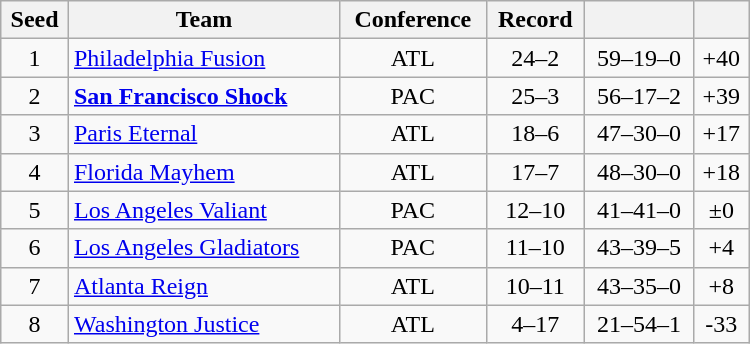<table class="wikitable"  style="text-align:center; width:500px; ">
<tr>
<th>Seed</th>
<th>Team</th>
<th>Conference</th>
<th>Record</th>
<th></th>
<th></th>
</tr>
<tr>
<td>1</td>
<td align=left><a href='#'>Philadelphia Fusion</a></td>
<td>ATL</td>
<td>24–2</td>
<td>59–19–0</td>
<td>+40</td>
</tr>
<tr>
<td>2</td>
<td align=left><strong><a href='#'>San Francisco Shock</a></strong></td>
<td>PAC</td>
<td>25–3</td>
<td>56–17–2</td>
<td>+39</td>
</tr>
<tr>
<td>3</td>
<td align=left><a href='#'>Paris Eternal</a></td>
<td>ATL</td>
<td>18–6</td>
<td>47–30–0</td>
<td>+17</td>
</tr>
<tr>
<td>4</td>
<td align=left><a href='#'>Florida Mayhem</a></td>
<td>ATL</td>
<td>17–7</td>
<td>48–30–0</td>
<td>+18</td>
</tr>
<tr>
<td>5</td>
<td align=left><a href='#'>Los Angeles Valiant</a></td>
<td>PAC</td>
<td>12–10</td>
<td>41–41–0</td>
<td>±0</td>
</tr>
<tr>
<td>6</td>
<td align=left><a href='#'>Los Angeles Gladiators</a></td>
<td>PAC</td>
<td>11–10</td>
<td>43–39–5</td>
<td>+4</td>
</tr>
<tr>
<td>7</td>
<td align=left><a href='#'>Atlanta Reign</a></td>
<td>ATL</td>
<td>10–11</td>
<td>43–35–0</td>
<td>+8</td>
</tr>
<tr>
<td>8</td>
<td align=left><a href='#'>Washington Justice</a></td>
<td>ATL</td>
<td>4–17</td>
<td>21–54–1</td>
<td>-33</td>
</tr>
</table>
